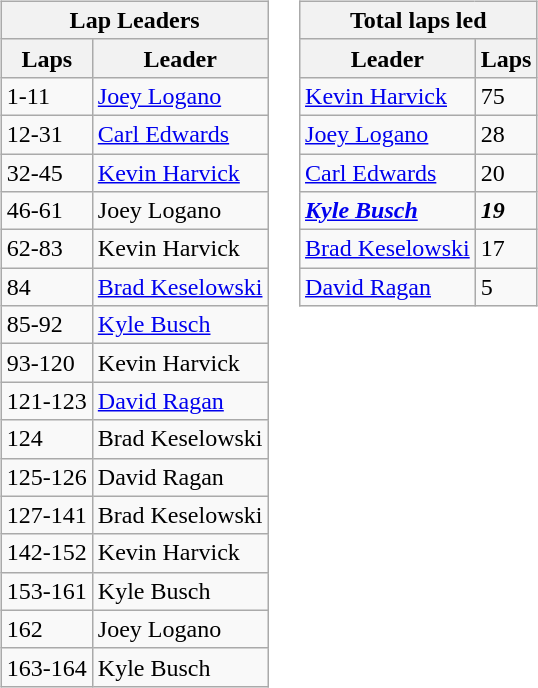<table>
<tr>
<td><br><table class="wikitable">
<tr>
<th colspan="4">Lap Leaders</th>
</tr>
<tr>
<th>Laps</th>
<th>Leader</th>
</tr>
<tr>
<td>1-11</td>
<td><a href='#'>Joey Logano</a></td>
</tr>
<tr>
<td>12-31</td>
<td><a href='#'>Carl Edwards</a></td>
</tr>
<tr>
<td>32-45</td>
<td><a href='#'>Kevin Harvick</a></td>
</tr>
<tr>
<td>46-61</td>
<td>Joey Logano</td>
</tr>
<tr>
<td>62-83</td>
<td>Kevin Harvick</td>
</tr>
<tr>
<td>84</td>
<td><a href='#'>Brad Keselowski</a></td>
</tr>
<tr>
<td>85-92</td>
<td><a href='#'>Kyle Busch</a></td>
</tr>
<tr>
<td>93-120</td>
<td>Kevin Harvick</td>
</tr>
<tr>
<td>121-123</td>
<td><a href='#'>David Ragan</a></td>
</tr>
<tr>
<td>124</td>
<td>Brad Keselowski</td>
</tr>
<tr>
<td>125-126</td>
<td>David Ragan</td>
</tr>
<tr>
<td>127-141</td>
<td>Brad Keselowski</td>
</tr>
<tr>
<td>142-152</td>
<td>Kevin Harvick</td>
</tr>
<tr>
<td>153-161</td>
<td>Kyle Busch</td>
</tr>
<tr>
<td>162</td>
<td>Joey Logano</td>
</tr>
<tr>
<td>163-164</td>
<td>Kyle Busch</td>
</tr>
</table>
</td>
<td valign="top"><br><table class="wikitable">
<tr>
<th colspan="2">Total laps led</th>
</tr>
<tr>
<th>Leader</th>
<th>Laps</th>
</tr>
<tr>
<td><a href='#'>Kevin Harvick</a></td>
<td>75</td>
</tr>
<tr>
<td><a href='#'>Joey Logano</a></td>
<td>28</td>
</tr>
<tr>
<td><a href='#'>Carl Edwards</a></td>
<td>20</td>
</tr>
<tr>
<td><strong><em><a href='#'>Kyle Busch</a></em></strong></td>
<td><strong><em>19</em></strong></td>
</tr>
<tr>
<td><a href='#'>Brad Keselowski</a></td>
<td>17</td>
</tr>
<tr>
<td><a href='#'>David Ragan</a></td>
<td>5</td>
</tr>
</table>
</td>
</tr>
</table>
